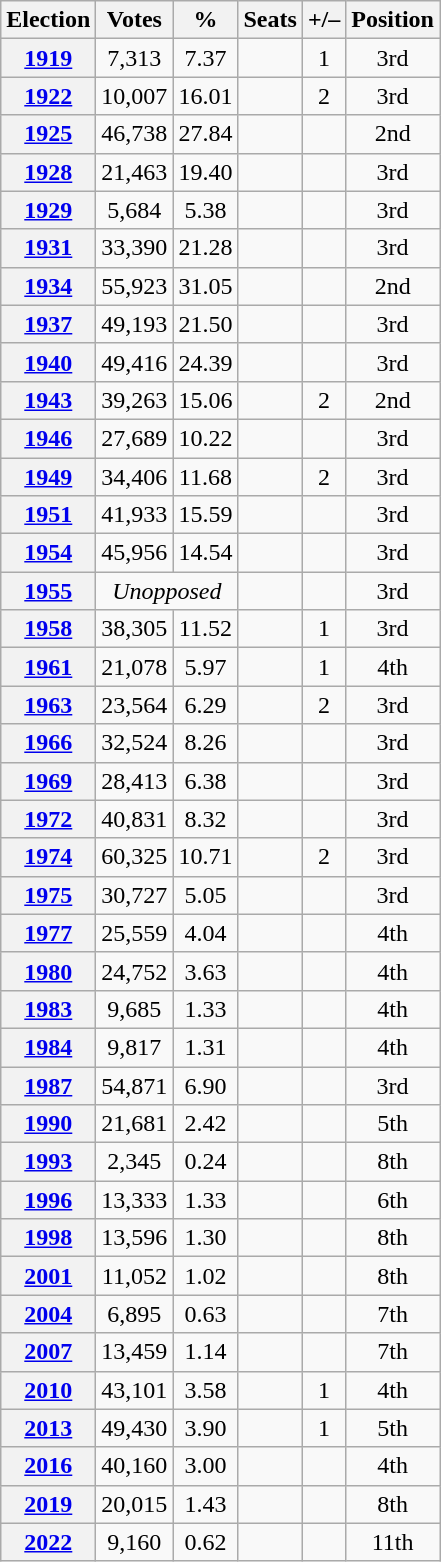<table class="wikitable" style="text-align:center">
<tr>
<th>Election</th>
<th>Votes</th>
<th>%</th>
<th>Seats</th>
<th>+/–</th>
<th>Position</th>
</tr>
<tr>
<th><a href='#'>1919</a></th>
<td>7,313</td>
<td>7.37</td>
<td></td>
<td> 1</td>
<td> 3rd</td>
</tr>
<tr>
<th><a href='#'>1922</a></th>
<td>10,007</td>
<td>16.01</td>
<td></td>
<td> 2</td>
<td> 3rd</td>
</tr>
<tr>
<th><a href='#'>1925</a></th>
<td>46,738</td>
<td>27.84</td>
<td></td>
<td></td>
<td> 2nd</td>
</tr>
<tr>
<th><a href='#'>1928</a></th>
<td>21,463</td>
<td>19.40</td>
<td></td>
<td></td>
<td> 3rd</td>
</tr>
<tr>
<th><a href='#'>1929</a></th>
<td>5,684</td>
<td>5.38</td>
<td></td>
<td></td>
<td> 3rd</td>
</tr>
<tr>
<th><a href='#'>1931</a></th>
<td>33,390</td>
<td>21.28</td>
<td></td>
<td></td>
<td> 3rd</td>
</tr>
<tr>
<th><a href='#'>1934</a></th>
<td>55,923</td>
<td>31.05</td>
<td></td>
<td></td>
<td> 2nd</td>
</tr>
<tr>
<th><a href='#'>1937</a></th>
<td>49,193</td>
<td>21.50</td>
<td></td>
<td></td>
<td> 3rd</td>
</tr>
<tr>
<th><a href='#'>1940</a></th>
<td>49,416</td>
<td>24.39</td>
<td></td>
<td></td>
<td> 3rd</td>
</tr>
<tr>
<th><a href='#'>1943</a></th>
<td>39,263</td>
<td>15.06</td>
<td></td>
<td> 2</td>
<td> 2nd</td>
</tr>
<tr>
<th><a href='#'>1946</a></th>
<td>27,689</td>
<td>10.22</td>
<td></td>
<td></td>
<td> 3rd</td>
</tr>
<tr>
<th><a href='#'>1949</a></th>
<td>34,406</td>
<td>11.68</td>
<td></td>
<td> 2</td>
<td> 3rd</td>
</tr>
<tr>
<th><a href='#'>1951</a></th>
<td>41,933</td>
<td>15.59</td>
<td></td>
<td></td>
<td> 3rd</td>
</tr>
<tr>
<th><a href='#'>1954</a></th>
<td>45,956</td>
<td>14.54</td>
<td></td>
<td></td>
<td> 3rd</td>
</tr>
<tr>
<th><a href='#'>1955</a></th>
<td colspan=2><em>Unopposed</em></td>
<td></td>
<td></td>
<td> 3rd</td>
</tr>
<tr>
<th><a href='#'>1958</a></th>
<td>38,305</td>
<td>11.52</td>
<td></td>
<td> 1</td>
<td> 3rd</td>
</tr>
<tr>
<th><a href='#'>1961</a></th>
<td>21,078</td>
<td>5.97</td>
<td></td>
<td> 1</td>
<td> 4th</td>
</tr>
<tr>
<th><a href='#'>1963</a></th>
<td>23,564</td>
<td>6.29</td>
<td></td>
<td> 2</td>
<td> 3rd</td>
</tr>
<tr>
<th><a href='#'>1966</a></th>
<td>32,524</td>
<td>8.26</td>
<td></td>
<td></td>
<td> 3rd</td>
</tr>
<tr>
<th><a href='#'>1969</a></th>
<td>28,413</td>
<td>6.38</td>
<td></td>
<td></td>
<td> 3rd</td>
</tr>
<tr>
<th><a href='#'>1972</a></th>
<td>40,831</td>
<td>8.32</td>
<td></td>
<td></td>
<td> 3rd</td>
</tr>
<tr>
<th><a href='#'>1974</a></th>
<td>60,325</td>
<td>10.71</td>
<td></td>
<td> 2</td>
<td> 3rd</td>
</tr>
<tr>
<th><a href='#'>1975</a></th>
<td>30,727</td>
<td>5.05</td>
<td></td>
<td></td>
<td> 3rd</td>
</tr>
<tr>
<th><a href='#'>1977</a></th>
<td>25,559</td>
<td>4.04</td>
<td></td>
<td></td>
<td> 4th</td>
</tr>
<tr>
<th><a href='#'>1980</a></th>
<td>24,752</td>
<td>3.63</td>
<td></td>
<td></td>
<td> 4th</td>
</tr>
<tr>
<th><a href='#'>1983</a></th>
<td>9,685</td>
<td>1.33</td>
<td></td>
<td></td>
<td> 4th</td>
</tr>
<tr>
<th><a href='#'>1984</a></th>
<td>9,817</td>
<td>1.31</td>
<td></td>
<td></td>
<td> 4th</td>
</tr>
<tr>
<th><a href='#'>1987</a></th>
<td>54,871</td>
<td>6.90</td>
<td></td>
<td></td>
<td> 3rd</td>
</tr>
<tr>
<th><a href='#'>1990</a></th>
<td>21,681</td>
<td>2.42</td>
<td></td>
<td></td>
<td> 5th</td>
</tr>
<tr>
<th><a href='#'>1993</a></th>
<td>2,345</td>
<td>0.24</td>
<td></td>
<td></td>
<td> 8th</td>
</tr>
<tr>
<th><a href='#'>1996</a></th>
<td>13,333</td>
<td>1.33</td>
<td></td>
<td></td>
<td> 6th</td>
</tr>
<tr>
<th><a href='#'>1998</a></th>
<td>13,596</td>
<td>1.30</td>
<td></td>
<td></td>
<td> 8th</td>
</tr>
<tr>
<th><a href='#'>2001</a></th>
<td>11,052</td>
<td>1.02</td>
<td></td>
<td></td>
<td> 8th</td>
</tr>
<tr>
<th><a href='#'>2004</a></th>
<td>6,895</td>
<td>0.63</td>
<td></td>
<td></td>
<td> 7th</td>
</tr>
<tr>
<th><a href='#'>2007</a></th>
<td>13,459</td>
<td>1.14</td>
<td></td>
<td></td>
<td> 7th</td>
</tr>
<tr>
<th><a href='#'>2010</a></th>
<td>43,101</td>
<td>3.58</td>
<td></td>
<td> 1</td>
<td> 4th</td>
</tr>
<tr>
<th><a href='#'>2013</a></th>
<td>49,430</td>
<td>3.90</td>
<td></td>
<td> 1</td>
<td> 5th</td>
</tr>
<tr>
<th><a href='#'>2016</a></th>
<td>40,160</td>
<td>3.00</td>
<td></td>
<td></td>
<td> 4th</td>
</tr>
<tr>
<th><a href='#'>2019</a></th>
<td>20,015</td>
<td>1.43</td>
<td></td>
<td></td>
<td> 8th</td>
</tr>
<tr>
<th><a href='#'>2022</a></th>
<td>9,160</td>
<td>0.62</td>
<td></td>
<td></td>
<td> 11th</td>
</tr>
</table>
